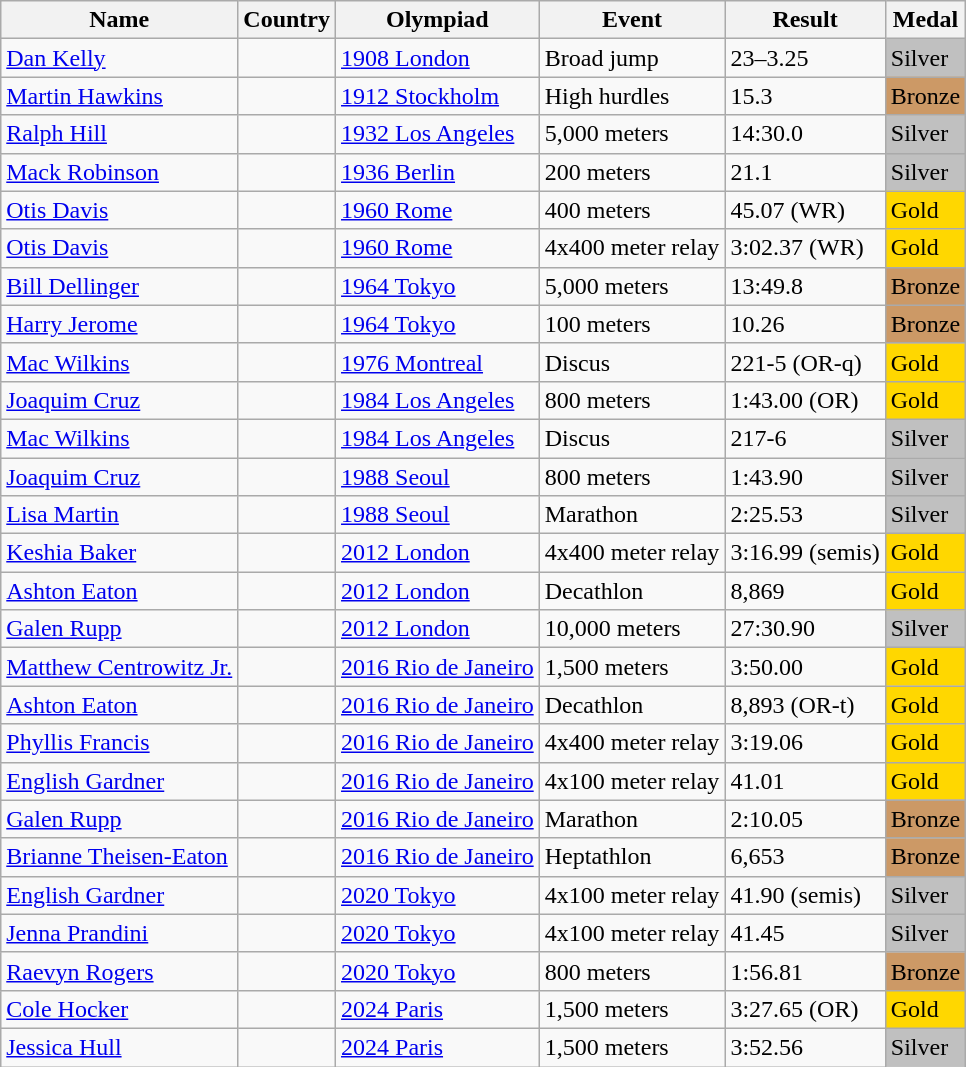<table class="wikitable sortable">
<tr>
<th>Name</th>
<th>Country</th>
<th>Olympiad</th>
<th>Event</th>
<th>Result</th>
<th>Medal</th>
</tr>
<tr>
<td><a href='#'>Dan Kelly</a></td>
<td></td>
<td><a href='#'>1908 London</a></td>
<td>Broad jump</td>
<td>23–3.25</td>
<td style="background: silver;">Silver</td>
</tr>
<tr>
<td><a href='#'>Martin Hawkins</a></td>
<td></td>
<td><a href='#'>1912 Stockholm</a></td>
<td>High hurdles</td>
<td>15.3</td>
<td style="background: #cc9966;">Bronze</td>
</tr>
<tr>
<td><a href='#'>Ralph Hill</a></td>
<td></td>
<td><a href='#'>1932 Los Angeles</a></td>
<td>5,000 meters</td>
<td>14:30.0</td>
<td style="background: silver;">Silver</td>
</tr>
<tr>
<td><a href='#'>Mack Robinson</a></td>
<td></td>
<td><a href='#'>1936 Berlin</a></td>
<td>200 meters</td>
<td>21.1</td>
<td style="background: silver;">Silver</td>
</tr>
<tr>
<td><a href='#'>Otis Davis</a></td>
<td></td>
<td><a href='#'>1960 Rome</a></td>
<td>400 meters</td>
<td>45.07 (WR)</td>
<td style="background: gold;">Gold</td>
</tr>
<tr>
<td><a href='#'>Otis Davis</a></td>
<td></td>
<td><a href='#'>1960 Rome</a></td>
<td>4x400 meter relay</td>
<td>3:02.37 (WR)</td>
<td style="background: gold;">Gold</td>
</tr>
<tr>
<td><a href='#'>Bill Dellinger</a></td>
<td></td>
<td><a href='#'>1964 Tokyo</a></td>
<td>5,000 meters</td>
<td>13:49.8</td>
<td style="background: #cc9966;">Bronze</td>
</tr>
<tr>
<td><a href='#'>Harry Jerome</a></td>
<td></td>
<td><a href='#'>1964 Tokyo</a></td>
<td>100 meters</td>
<td>10.26</td>
<td style="background: #cc9966;">Bronze</td>
</tr>
<tr>
<td><a href='#'>Mac Wilkins</a></td>
<td></td>
<td><a href='#'>1976 Montreal</a></td>
<td>Discus</td>
<td>221-5 (OR-q)</td>
<td style="background: gold;">Gold</td>
</tr>
<tr>
<td><a href='#'>Joaquim Cruz</a></td>
<td></td>
<td><a href='#'>1984 Los Angeles</a></td>
<td>800 meters</td>
<td>1:43.00 (OR)</td>
<td style="background: gold;">Gold</td>
</tr>
<tr>
<td><a href='#'>Mac Wilkins</a></td>
<td></td>
<td><a href='#'>1984 Los Angeles</a></td>
<td>Discus</td>
<td>217-6</td>
<td style="background: silver;">Silver</td>
</tr>
<tr>
<td><a href='#'>Joaquim Cruz</a></td>
<td></td>
<td><a href='#'>1988 Seoul</a></td>
<td>800 meters</td>
<td>1:43.90</td>
<td style="background: silver;">Silver</td>
</tr>
<tr>
<td><a href='#'>Lisa Martin</a></td>
<td></td>
<td><a href='#'>1988 Seoul</a></td>
<td>Marathon</td>
<td>2:25.53</td>
<td style="background: silver;">Silver</td>
</tr>
<tr>
<td><a href='#'>Keshia Baker</a></td>
<td></td>
<td><a href='#'>2012 London</a></td>
<td>4x400 meter relay</td>
<td>3:16.99 (semis)</td>
<td style="background: gold;">Gold</td>
</tr>
<tr>
<td><a href='#'>Ashton Eaton</a></td>
<td></td>
<td><a href='#'>2012 London</a></td>
<td>Decathlon</td>
<td>8,869</td>
<td style="background: gold;">Gold</td>
</tr>
<tr>
<td><a href='#'>Galen Rupp</a></td>
<td></td>
<td><a href='#'>2012 London</a></td>
<td>10,000 meters</td>
<td>27:30.90</td>
<td style="background: silver;">Silver</td>
</tr>
<tr>
<td><a href='#'>Matthew Centrowitz Jr.</a></td>
<td></td>
<td><a href='#'>2016 Rio de Janeiro</a></td>
<td>1,500 meters</td>
<td>3:50.00</td>
<td style="background: gold;">Gold</td>
</tr>
<tr>
<td><a href='#'>Ashton Eaton</a></td>
<td></td>
<td><a href='#'>2016 Rio de Janeiro</a></td>
<td>Decathlon</td>
<td>8,893 (OR-t)</td>
<td style="background: gold;">Gold</td>
</tr>
<tr>
<td><a href='#'>Phyllis Francis</a></td>
<td></td>
<td><a href='#'>2016 Rio de Janeiro</a></td>
<td>4x400 meter relay</td>
<td>3:19.06</td>
<td style="background: gold;">Gold</td>
</tr>
<tr>
<td><a href='#'>English Gardner</a></td>
<td></td>
<td><a href='#'>2016 Rio de Janeiro</a></td>
<td>4x100 meter relay</td>
<td>41.01</td>
<td style="background: gold;">Gold</td>
</tr>
<tr>
<td><a href='#'>Galen Rupp</a></td>
<td></td>
<td><a href='#'>2016 Rio de Janeiro</a></td>
<td>Marathon</td>
<td>2:10.05</td>
<td style="background: #cc9966;">Bronze</td>
</tr>
<tr>
<td><a href='#'>Brianne Theisen-Eaton</a></td>
<td></td>
<td><a href='#'>2016 Rio de Janeiro</a></td>
<td>Heptathlon</td>
<td>6,653</td>
<td style="background: #cc9966;">Bronze</td>
</tr>
<tr>
<td><a href='#'>English Gardner</a></td>
<td></td>
<td><a href='#'>2020 Tokyo</a></td>
<td>4x100 meter relay</td>
<td>41.90 (semis)</td>
<td style="background: silver;">Silver</td>
</tr>
<tr>
<td><a href='#'>Jenna Prandini</a></td>
<td></td>
<td><a href='#'>2020 Tokyo</a></td>
<td>4x100 meter relay</td>
<td>41.45</td>
<td style="background: silver;">Silver</td>
</tr>
<tr>
<td><a href='#'>Raevyn Rogers</a></td>
<td></td>
<td><a href='#'>2020 Tokyo</a></td>
<td>800 meters</td>
<td>1:56.81</td>
<td style="background: #cc9966;">Bronze</td>
</tr>
<tr>
<td><a href='#'>Cole Hocker</a></td>
<td></td>
<td><a href='#'>2024 Paris</a></td>
<td>1,500 meters</td>
<td>3:27.65 (OR)</td>
<td style="background: gold;">Gold</td>
</tr>
<tr>
<td><a href='#'>Jessica Hull</a></td>
<td></td>
<td><a href='#'>2024 Paris</a></td>
<td>1,500 meters</td>
<td>3:52.56</td>
<td style="background: silver;">Silver</td>
</tr>
</table>
